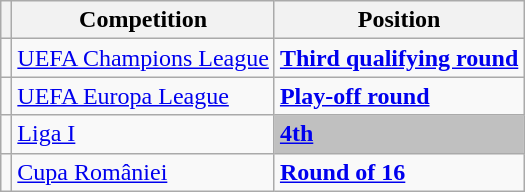<table class="wikitable">
<tr>
<th></th>
<th>Competition</th>
<th>Position</th>
</tr>
<tr>
<td></td>
<td><a href='#'>UEFA Champions League</a></td>
<td><strong><a href='#'>Third qualifying round</a></strong></td>
</tr>
<tr>
<td></td>
<td><a href='#'>UEFA Europa League</a></td>
<td><strong><a href='#'>Play-off round</a></strong></td>
</tr>
<tr>
<td></td>
<td><a href='#'>Liga I</a></td>
<td style="background:silver;"><strong><a href='#'>4th</a></strong></td>
</tr>
<tr>
<td></td>
<td><a href='#'>Cupa României</a></td>
<td><strong><a href='#'>Round of 16</a></strong></td>
</tr>
</table>
